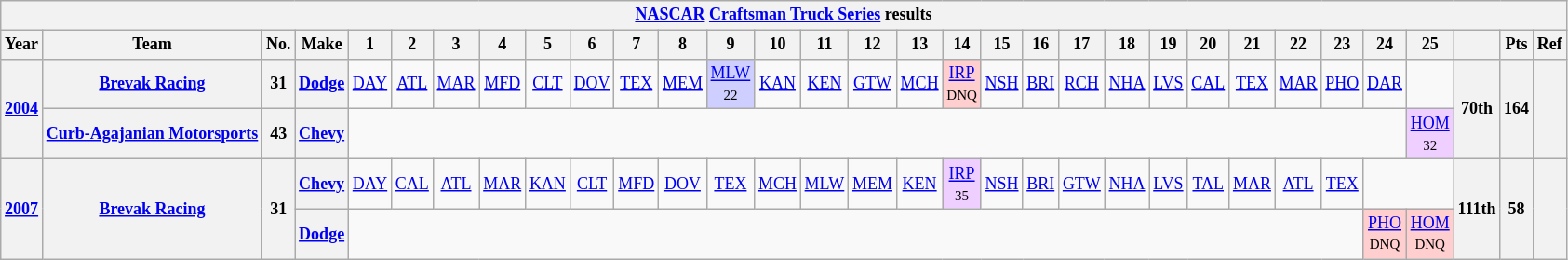<table class="wikitable" style="text-align:center; font-size:75%">
<tr>
<th colspan=45><a href='#'>NASCAR</a> <a href='#'>Craftsman Truck Series</a> results</th>
</tr>
<tr>
<th>Year</th>
<th>Team</th>
<th>No.</th>
<th>Make</th>
<th>1</th>
<th>2</th>
<th>3</th>
<th>4</th>
<th>5</th>
<th>6</th>
<th>7</th>
<th>8</th>
<th>9</th>
<th>10</th>
<th>11</th>
<th>12</th>
<th>13</th>
<th>14</th>
<th>15</th>
<th>16</th>
<th>17</th>
<th>18</th>
<th>19</th>
<th>20</th>
<th>21</th>
<th>22</th>
<th>23</th>
<th>24</th>
<th>25</th>
<th></th>
<th>Pts</th>
<th>Ref</th>
</tr>
<tr>
<th rowspan=2><a href='#'>2004</a></th>
<th><a href='#'>Brevak Racing</a></th>
<th>31</th>
<th><a href='#'>Dodge</a></th>
<td><a href='#'>DAY</a></td>
<td><a href='#'>ATL</a></td>
<td><a href='#'>MAR</a></td>
<td><a href='#'>MFD</a></td>
<td><a href='#'>CLT</a></td>
<td><a href='#'>DOV</a></td>
<td><a href='#'>TEX</a></td>
<td><a href='#'>MEM</a></td>
<td style="background:#CFCFFF;"><a href='#'>MLW</a><br><small>22</small></td>
<td><a href='#'>KAN</a></td>
<td><a href='#'>KEN</a></td>
<td><a href='#'>GTW</a></td>
<td><a href='#'>MCH</a></td>
<td style="background:#FFCFCF;"><a href='#'>IRP</a><br><small>DNQ</small></td>
<td><a href='#'>NSH</a></td>
<td><a href='#'>BRI</a></td>
<td><a href='#'>RCH</a></td>
<td><a href='#'>NHA</a></td>
<td><a href='#'>LVS</a></td>
<td><a href='#'>CAL</a></td>
<td><a href='#'>TEX</a></td>
<td><a href='#'>MAR</a></td>
<td><a href='#'>PHO</a></td>
<td><a href='#'>DAR</a></td>
<td></td>
<th rowspan=2>70th</th>
<th rowspan=2>164</th>
<th rowspan=2></th>
</tr>
<tr>
<th><a href='#'>Curb-Agajanian Motorsports</a></th>
<th>43</th>
<th><a href='#'>Chevy</a></th>
<td colspan=24></td>
<td style="background:#EFCFFF;"><a href='#'>HOM</a><br><small>32</small></td>
</tr>
<tr>
<th rowspan=2><a href='#'>2007</a></th>
<th rowspan=2><a href='#'>Brevak Racing</a></th>
<th rowspan=2>31</th>
<th><a href='#'>Chevy</a></th>
<td><a href='#'>DAY</a></td>
<td><a href='#'>CAL</a></td>
<td><a href='#'>ATL</a></td>
<td><a href='#'>MAR</a></td>
<td><a href='#'>KAN</a></td>
<td><a href='#'>CLT</a></td>
<td><a href='#'>MFD</a></td>
<td><a href='#'>DOV</a></td>
<td><a href='#'>TEX</a></td>
<td><a href='#'>MCH</a></td>
<td><a href='#'>MLW</a></td>
<td><a href='#'>MEM</a></td>
<td><a href='#'>KEN</a></td>
<td style="background:#EFCFFF;"><a href='#'>IRP</a><br><small>35</small></td>
<td><a href='#'>NSH</a></td>
<td><a href='#'>BRI</a></td>
<td><a href='#'>GTW</a></td>
<td><a href='#'>NHA</a></td>
<td><a href='#'>LVS</a></td>
<td><a href='#'>TAL</a></td>
<td><a href='#'>MAR</a></td>
<td><a href='#'>ATL</a></td>
<td><a href='#'>TEX</a></td>
<td colspan=2></td>
<th rowspan=2>111th</th>
<th rowspan=2>58</th>
<th rowspan=2></th>
</tr>
<tr>
<th><a href='#'>Dodge</a></th>
<td colspan=23></td>
<td style="background:#FFCFCF;"><a href='#'>PHO</a><br><small>DNQ</small></td>
<td style="background:#FFCFCF;"><a href='#'>HOM</a><br><small>DNQ</small></td>
</tr>
</table>
